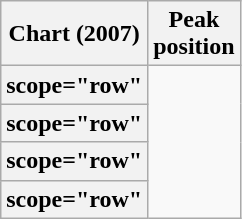<table class="wikitable plainrowheaders sortable">
<tr>
<th scope="col">Chart (2007)</th>
<th scope="col">Peak<br>position</th>
</tr>
<tr>
<th>scope="row" </th>
</tr>
<tr>
<th>scope="row" </th>
</tr>
<tr>
<th>scope="row" </th>
</tr>
<tr>
<th>scope="row" </th>
</tr>
</table>
